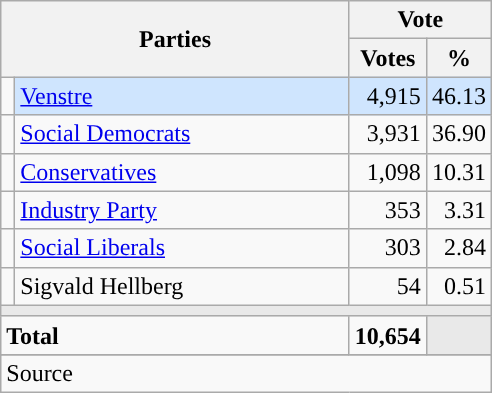<table class="wikitable" style="text-align:right;">
<tr>
<th style="text-align:centre;" rowspan="2" colspan="2" width="225">Parties</th>
<th colspan="3">Vote</th>
</tr>
<tr>
<th width="15">Votes</th>
<th width="15">%</th>
</tr>
<tr>
<td width="2" style="color:inherit;background:"></td>
<td bgcolor=#cfe5fe  align="left"><a href='#'>Venstre</a></td>
<td bgcolor=#cfe5fe>4,915</td>
<td bgcolor=#cfe5fe>46.13</td>
</tr>
<tr>
<td width="2" style="color:inherit;background:"></td>
<td align="left"><a href='#'>Social Democrats</a></td>
<td>3,931</td>
<td>36.90</td>
</tr>
<tr>
<td width="2" style="color:inherit;background:"></td>
<td align="left"><a href='#'>Conservatives</a></td>
<td>1,098</td>
<td>10.31</td>
</tr>
<tr>
<td width="2" style="color:inherit;background:"></td>
<td align="left"><a href='#'>Industry Party</a></td>
<td>353</td>
<td>3.31</td>
</tr>
<tr>
<td width="2" style="color:inherit;background:"></td>
<td align="left"><a href='#'>Social Liberals</a></td>
<td>303</td>
<td>2.84</td>
</tr>
<tr>
<td width="2" style="color:inherit;background:"></td>
<td align="left">Sigvald Hellberg</td>
<td>54</td>
<td>0.51</td>
</tr>
<tr>
<td colspan="7" bgcolor="#E9E9E9"></td>
</tr>
<tr>
<td align="left" colspan="2"><strong>Total</strong></td>
<td><strong>10,654</strong></td>
<td bgcolor="#E9E9E9" colspan="2"></td>
</tr>
<tr>
</tr>
<tr>
<td align="left" colspan="6">Source</td>
</tr>
</table>
